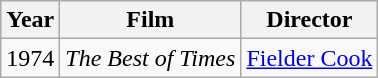<table class="wikitable">
<tr>
<th>Year</th>
<th>Film</th>
<th>Director</th>
</tr>
<tr>
<td>1974</td>
<td><em>The Best of Times</em></td>
<td><a href='#'>Fielder Cook</a></td>
</tr>
</table>
